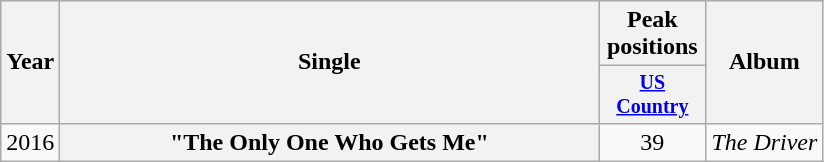<table class="wikitable plainrowheaders" style="text-align:center;">
<tr>
<th rowspan="2">Year</th>
<th rowspan="2" style="width:22em;">Single</th>
<th>Peak positions</th>
<th rowspan="2">Album</th>
</tr>
<tr style="font-size:smaller;">
<th width="65"><a href='#'>US Country</a></th>
</tr>
<tr>
<td>2016</td>
<th scope="row">"The Only One Who Gets Me"</th>
<td>39</td>
<td align="left"><em>The Driver</em></td>
</tr>
</table>
